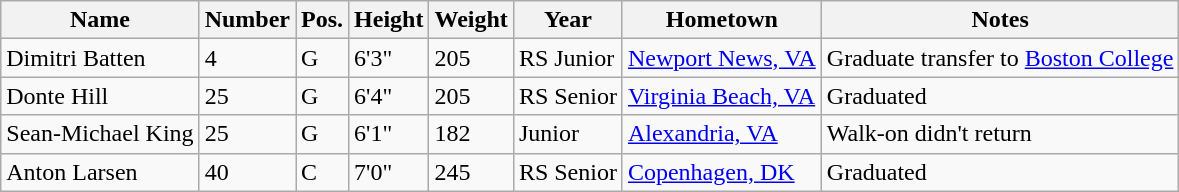<table class="wikitable sortable">
<tr>
<th>Name</th>
<th>Number</th>
<th>Pos.</th>
<th>Height</th>
<th>Weight</th>
<th>Year</th>
<th>Hometown</th>
<th class="unsortable">Notes</th>
</tr>
<tr>
<td sortname>Dimitri Batten</td>
<td>4</td>
<td>G</td>
<td>6'3"</td>
<td>205</td>
<td>RS Junior</td>
<td><a href='#'>Newport News, VA</a></td>
<td>Graduate transfer to <a href='#'>Boston College</a></td>
</tr>
<tr>
<td sortname>Donte Hill</td>
<td>25</td>
<td>G</td>
<td>6'4"</td>
<td>205</td>
<td>RS Senior</td>
<td><a href='#'>Virginia Beach, VA</a></td>
<td>Graduated</td>
</tr>
<tr>
<td sortname>Sean-Michael King</td>
<td>25</td>
<td>G</td>
<td>6'1"</td>
<td>182</td>
<td>Junior</td>
<td><a href='#'>Alexandria, VA</a></td>
<td>Walk-on didn't return</td>
</tr>
<tr>
<td sortname>Anton Larsen</td>
<td>40</td>
<td>C</td>
<td>7'0"</td>
<td>245</td>
<td>RS Senior</td>
<td><a href='#'>Copenhagen, DK</a></td>
<td>Graduated</td>
</tr>
</table>
